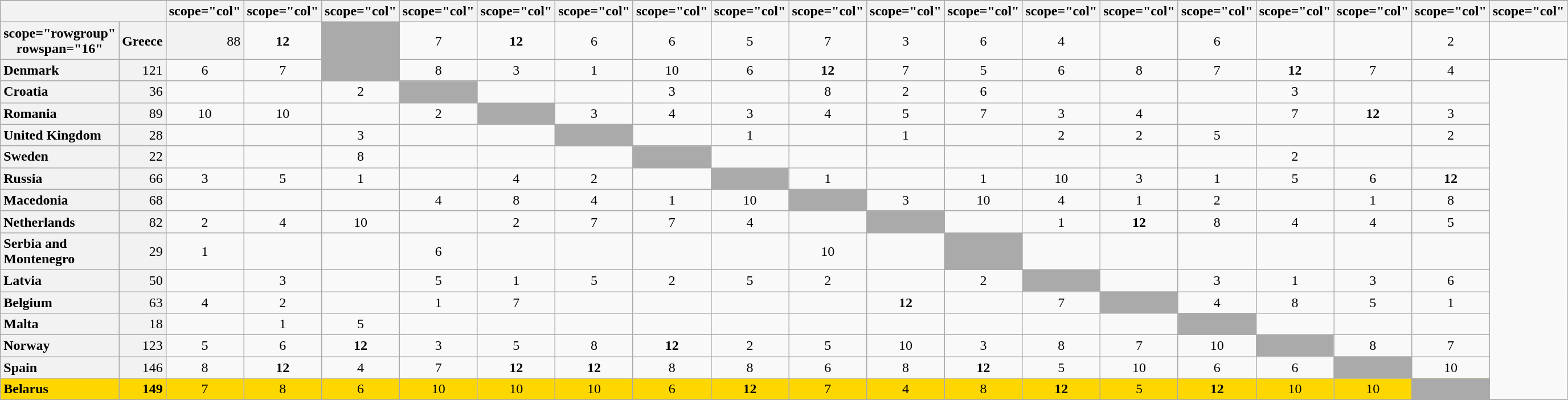<table class="wikitable plainrowheaders" style="text-align:center;">
<tr>
</tr>
<tr>
<th colspan="2"></th>
<th>scope="col" </th>
<th>scope="col" </th>
<th>scope="col" </th>
<th>scope="col" </th>
<th>scope="col" </th>
<th>scope="col" </th>
<th>scope="col" </th>
<th>scope="col" </th>
<th>scope="col" </th>
<th>scope="col" </th>
<th>scope="col" </th>
<th>scope="col" </th>
<th>scope="col" </th>
<th>scope="col" </th>
<th>scope="col" </th>
<th>scope="col" </th>
<th>scope="col" </th>
<th>scope="col" </th>
</tr>
<tr>
<th>scope="rowgroup" rowspan="16" </th>
<th scope="row" style="text-align:left; background:#f2f2f2;">Greece</th>
<td style="text-align:right; background:#f2f2f2;">88</td>
<td><strong>12</strong></td>
<td style="text-align:left; background:#aaa;"></td>
<td>7</td>
<td><strong>12</strong></td>
<td>6</td>
<td>6</td>
<td>5</td>
<td>7</td>
<td>3</td>
<td>6</td>
<td>4</td>
<td></td>
<td>6</td>
<td></td>
<td></td>
<td>2</td>
<td></td>
</tr>
<tr>
<th scope="row" style="text-align:left; background:#f2f2f2;">Denmark</th>
<td style="text-align:right; background:#f2f2f2;">121</td>
<td>6</td>
<td>7</td>
<td style="text-align:left; background:#aaa;"></td>
<td>8</td>
<td>3</td>
<td>1</td>
<td>10</td>
<td>6</td>
<td><strong>12</strong></td>
<td>7</td>
<td>5</td>
<td>6</td>
<td>8</td>
<td>7</td>
<td><strong>12</strong></td>
<td>7</td>
<td>4</td>
</tr>
<tr>
<th scope="row" style="text-align:left; background:#f2f2f2;">Croatia</th>
<td style="text-align:right; background:#f2f2f2;">36</td>
<td></td>
<td></td>
<td>2</td>
<td style="text-align:left; background:#aaa;"></td>
<td></td>
<td></td>
<td>3</td>
<td></td>
<td>8</td>
<td>2</td>
<td>6</td>
<td></td>
<td></td>
<td></td>
<td>3</td>
<td></td>
<td></td>
</tr>
<tr>
<th scope="row" style="text-align:left; background:#f2f2f2;">Romania</th>
<td style="text-align:right; background:#f2f2f2;">89</td>
<td>10</td>
<td>10</td>
<td></td>
<td>2</td>
<td style="text-align:left; background:#aaa;"></td>
<td>3</td>
<td>4</td>
<td>3</td>
<td>4</td>
<td>5</td>
<td>7</td>
<td>3</td>
<td>4</td>
<td></td>
<td>7</td>
<td><strong>12</strong></td>
<td>3</td>
</tr>
<tr>
<th scope="row" style="text-align:left; background:#f2f2f2;">United Kingdom</th>
<td style="text-align:right; background:#f2f2f2;">28</td>
<td></td>
<td></td>
<td>3</td>
<td></td>
<td></td>
<td style="text-align:left; background:#aaa;"></td>
<td></td>
<td>1</td>
<td></td>
<td>1</td>
<td></td>
<td>2</td>
<td>2</td>
<td>5</td>
<td></td>
<td></td>
<td>2</td>
</tr>
<tr>
<th scope="row" style="text-align:left; background:#f2f2f2;">Sweden</th>
<td style="text-align:right; background:#f2f2f2;">22</td>
<td></td>
<td></td>
<td>8</td>
<td></td>
<td></td>
<td></td>
<td style="text-align:left; background:#aaa;"></td>
<td></td>
<td></td>
<td></td>
<td></td>
<td></td>
<td></td>
<td></td>
<td>2</td>
<td></td>
<td></td>
</tr>
<tr>
<th scope="row" style="text-align:left; background:#f2f2f2;">Russia</th>
<td style="text-align:right; background:#f2f2f2;">66</td>
<td>3</td>
<td>5</td>
<td>1</td>
<td></td>
<td>4</td>
<td>2</td>
<td></td>
<td style="text-align:left; background:#aaa;"></td>
<td>1</td>
<td></td>
<td>1</td>
<td>10</td>
<td>3</td>
<td>1</td>
<td>5</td>
<td>6</td>
<td><strong>12</strong></td>
</tr>
<tr>
<th scope="row" style="text-align:left; background:#f2f2f2;">Macedonia</th>
<td style="text-align:right; background:#f2f2f2;">68</td>
<td></td>
<td></td>
<td></td>
<td>4</td>
<td>8</td>
<td>4</td>
<td>1</td>
<td>10</td>
<td style="text-align:left; background:#aaa;"></td>
<td>3</td>
<td>10</td>
<td>4</td>
<td>1</td>
<td>2</td>
<td></td>
<td>1</td>
<td>8</td>
</tr>
<tr>
<th scope="row" style="text-align:left; background:#f2f2f2;">Netherlands</th>
<td style="text-align:right; background:#f2f2f2;">82</td>
<td>2</td>
<td>4</td>
<td>10</td>
<td></td>
<td>2</td>
<td>7</td>
<td>7</td>
<td>4</td>
<td></td>
<td style="text-align:left; background:#aaa;"></td>
<td></td>
<td>1</td>
<td><strong>12</strong></td>
<td>8</td>
<td>4</td>
<td>4</td>
<td>5</td>
</tr>
<tr>
<th scope="row" style="text-align:left; background:#f2f2f2;">Serbia and Montenegro</th>
<td style="text-align:right; background:#f2f2f2;">29</td>
<td>1</td>
<td></td>
<td></td>
<td>6</td>
<td></td>
<td></td>
<td></td>
<td></td>
<td>10</td>
<td></td>
<td style="text-align:left; background:#aaa;"></td>
<td></td>
<td></td>
<td></td>
<td></td>
<td></td>
<td></td>
</tr>
<tr>
<th scope="row" style="text-align:left; background:#f2f2f2;">Latvia</th>
<td style="text-align:right; background:#f2f2f2;">50</td>
<td></td>
<td>3</td>
<td></td>
<td>5</td>
<td>1</td>
<td>5</td>
<td>2</td>
<td>5</td>
<td>2</td>
<td></td>
<td>2</td>
<td style="text-align:left; background:#aaa;"></td>
<td></td>
<td>3</td>
<td>1</td>
<td>3</td>
<td>6</td>
</tr>
<tr>
<th scope="row" style="text-align:left; background:#f2f2f2;">Belgium</th>
<td style="text-align:right; background:#f2f2f2;">63</td>
<td>4</td>
<td>2</td>
<td></td>
<td>1</td>
<td>7</td>
<td></td>
<td></td>
<td></td>
<td></td>
<td><strong>12</strong></td>
<td></td>
<td>7</td>
<td style="text-align:left; background:#aaa;"></td>
<td>4</td>
<td>8</td>
<td>5</td>
<td>1</td>
</tr>
<tr>
<th scope="row" style="text-align:left; background:#f2f2f2;">Malta</th>
<td style="text-align:right; background:#f2f2f2;">18</td>
<td></td>
<td>1</td>
<td>5</td>
<td></td>
<td></td>
<td></td>
<td></td>
<td></td>
<td></td>
<td></td>
<td></td>
<td></td>
<td></td>
<td style="text-align:left; background:#aaa;"></td>
<td></td>
<td></td>
<td></td>
</tr>
<tr>
<th scope="row" style="text-align:left; background:#f2f2f2;">Norway</th>
<td style="text-align:right; background:#f2f2f2;">123</td>
<td>5</td>
<td>6</td>
<td><strong>12</strong></td>
<td>3</td>
<td>5</td>
<td>8</td>
<td><strong>12</strong></td>
<td>2</td>
<td>5</td>
<td>10</td>
<td>3</td>
<td>8</td>
<td>7</td>
<td>10</td>
<td style="text-align:left; background:#aaa;"></td>
<td>8</td>
<td>7</td>
</tr>
<tr>
<th scope="row" style="text-align:left; background:#f2f2f2;">Spain</th>
<td style="text-align:right; background:#f2f2f2;">146</td>
<td>8</td>
<td><strong>12</strong></td>
<td>4</td>
<td>7</td>
<td><strong>12</strong></td>
<td><strong>12</strong></td>
<td>8</td>
<td>8</td>
<td>6</td>
<td>8</td>
<td><strong>12</strong></td>
<td>5</td>
<td>10</td>
<td>6</td>
<td>6</td>
<td style="text-align:left; background:#aaa;"></td>
<td>10</td>
</tr>
<tr style="background:gold;">
<th scope="row" style="text-align:left; font-weight:bold; background:gold;">Belarus</th>
<td style="text-align:right; font-weight:bold;">149</td>
<td>7</td>
<td>8</td>
<td>6</td>
<td>10</td>
<td>10</td>
<td>10</td>
<td>6</td>
<td><strong>12</strong></td>
<td>7</td>
<td>4</td>
<td>8</td>
<td><strong>12</strong></td>
<td>5</td>
<td><strong>12</strong></td>
<td>10</td>
<td>10</td>
<td style="text-align:left; background:#aaa;"></td>
</tr>
</table>
